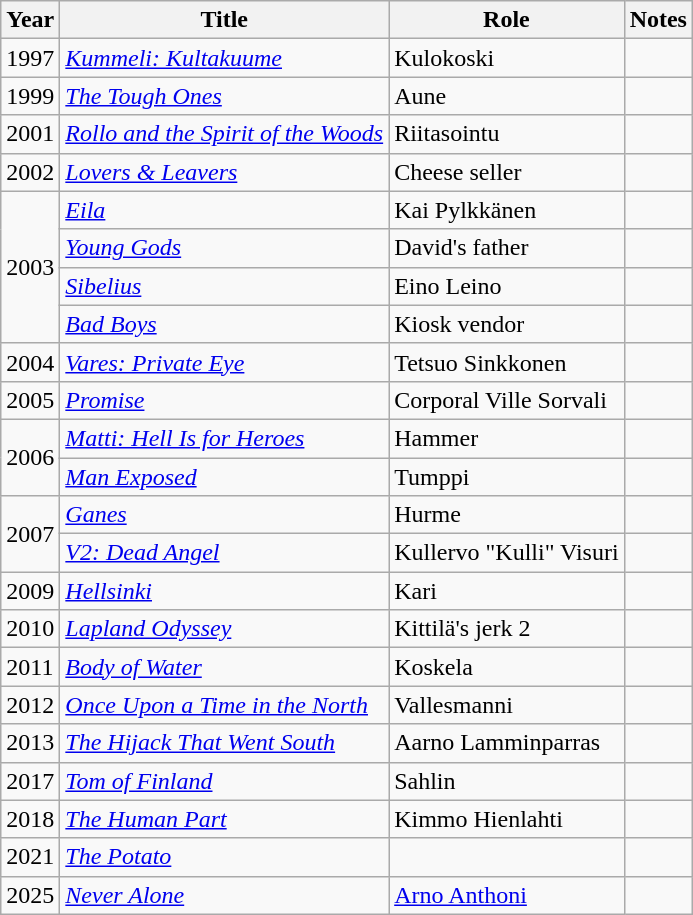<table class="wikitable sortable">
<tr>
<th>Year</th>
<th>Title</th>
<th>Role</th>
<th class="unsortable">Notes</th>
</tr>
<tr>
<td>1997</td>
<td><em><a href='#'>Kummeli: Kultakuume</a></em></td>
<td>Kulokoski</td>
<td></td>
</tr>
<tr>
<td>1999</td>
<td><em><a href='#'>The Tough Ones</a></em></td>
<td>Aune</td>
<td></td>
</tr>
<tr>
<td>2001</td>
<td><em><a href='#'>Rollo and the Spirit of the Woods</a></em></td>
<td>Riitasointu</td>
<td></td>
</tr>
<tr>
<td>2002</td>
<td><em><a href='#'>Lovers & Leavers</a></em></td>
<td>Cheese seller</td>
<td></td>
</tr>
<tr>
<td rowspan=4>2003</td>
<td><em><a href='#'>Eila</a></em></td>
<td>Kai Pylkkänen</td>
<td></td>
</tr>
<tr>
<td><em><a href='#'>Young Gods</a></em></td>
<td>David's father</td>
<td></td>
</tr>
<tr>
<td><em><a href='#'>Sibelius</a></em></td>
<td>Eino Leino</td>
<td></td>
</tr>
<tr>
<td><em><a href='#'>Bad Boys</a></em></td>
<td>Kiosk vendor</td>
<td></td>
</tr>
<tr>
<td>2004</td>
<td><em><a href='#'>Vares: Private Eye</a></em></td>
<td>Tetsuo Sinkkonen</td>
<td></td>
</tr>
<tr>
<td>2005</td>
<td><em><a href='#'>Promise</a></em></td>
<td>Corporal Ville Sorvali</td>
<td></td>
</tr>
<tr>
<td rowspan=2>2006</td>
<td><em><a href='#'>Matti: Hell Is for Heroes</a></em></td>
<td>Hammer</td>
<td></td>
</tr>
<tr>
<td><em><a href='#'>Man Exposed</a></em></td>
<td>Tumppi</td>
<td></td>
</tr>
<tr>
<td rowspan=2>2007</td>
<td><em><a href='#'>Ganes</a></em></td>
<td>Hurme</td>
<td></td>
</tr>
<tr>
<td><em><a href='#'>V2: Dead Angel</a></em></td>
<td>Kullervo "Kulli" Visuri</td>
<td></td>
</tr>
<tr>
<td>2009</td>
<td><em><a href='#'>Hellsinki</a></em></td>
<td>Kari</td>
<td></td>
</tr>
<tr>
<td>2010</td>
<td><em><a href='#'>Lapland Odyssey</a></em></td>
<td>Kittilä's jerk 2</td>
<td></td>
</tr>
<tr>
<td>2011</td>
<td><em><a href='#'>Body of Water</a></em></td>
<td>Koskela</td>
<td></td>
</tr>
<tr>
<td>2012</td>
<td><em><a href='#'>Once Upon a Time in the North</a></em></td>
<td>Vallesmanni</td>
<td></td>
</tr>
<tr>
<td>2013</td>
<td><em><a href='#'>The Hijack That Went South</a></em></td>
<td>Aarno Lamminparras</td>
<td></td>
</tr>
<tr>
<td>2017</td>
<td><em><a href='#'>Tom of Finland</a></em></td>
<td>Sahlin</td>
<td></td>
</tr>
<tr>
<td>2018</td>
<td><em><a href='#'>The Human Part</a></em></td>
<td>Kimmo Hienlahti</td>
<td></td>
</tr>
<tr>
<td>2021</td>
<td><em><a href='#'>The Potato</a></em></td>
<td></td>
<td></td>
</tr>
<tr>
<td>2025</td>
<td><em><a href='#'>Never Alone</a></em></td>
<td><a href='#'>Arno Anthoni</a></td>
<td></td>
</tr>
</table>
